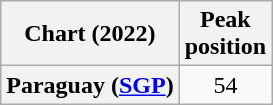<table class="wikitable sortable plainrowheaders" style="text-align:center">
<tr>
<th scope="col">Chart (2022)</th>
<th scope="col">Peak<br>position</th>
</tr>
<tr>
<th scope="row">Paraguay (<a href='#'>SGP</a>)</th>
<td>54</td>
</tr>
</table>
